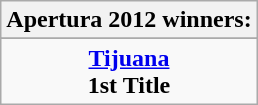<table class="wikitable" style="text-align: center; margin: 0 auto;">
<tr>
<th>Apertura 2012 winners:</th>
</tr>
<tr>
</tr>
<tr>
<td><strong><a href='#'>Tijuana</a></strong><br><strong>1st Title</strong></td>
</tr>
</table>
